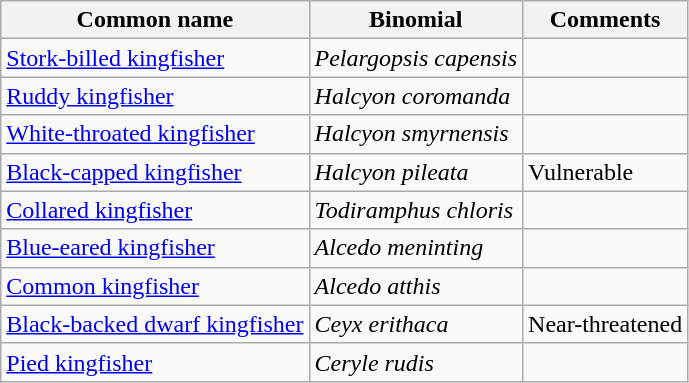<table class="wikitable">
<tr>
<th>Common name</th>
<th>Binomial</th>
<th>Comments</th>
</tr>
<tr>
<td><a href='#'>Stork-billed kingfisher</a></td>
<td><em>Pelargopsis capensis</em></td>
<td></td>
</tr>
<tr>
<td><a href='#'>Ruddy kingfisher</a></td>
<td><em>Halcyon coromanda</em></td>
<td></td>
</tr>
<tr>
<td><a href='#'>White-throated kingfisher</a></td>
<td><em>Halcyon smyrnensis</em></td>
<td></td>
</tr>
<tr>
<td><a href='#'>Black-capped kingfisher</a></td>
<td><em>Halcyon pileata</em></td>
<td>Vulnerable</td>
</tr>
<tr>
<td><a href='#'>Collared kingfisher</a></td>
<td><em>Todiramphus chloris</em></td>
<td></td>
</tr>
<tr>
<td><a href='#'>Blue-eared kingfisher</a></td>
<td><em>Alcedo meninting</em></td>
<td></td>
</tr>
<tr>
<td><a href='#'>Common kingfisher</a></td>
<td><em>Alcedo atthis</em></td>
<td></td>
</tr>
<tr>
<td><a href='#'>Black-backed dwarf kingfisher</a></td>
<td><em>Ceyx erithaca</em></td>
<td>Near-threatened</td>
</tr>
<tr>
<td><a href='#'>Pied kingfisher</a></td>
<td><em>Ceryle rudis</em></td>
<td></td>
</tr>
</table>
